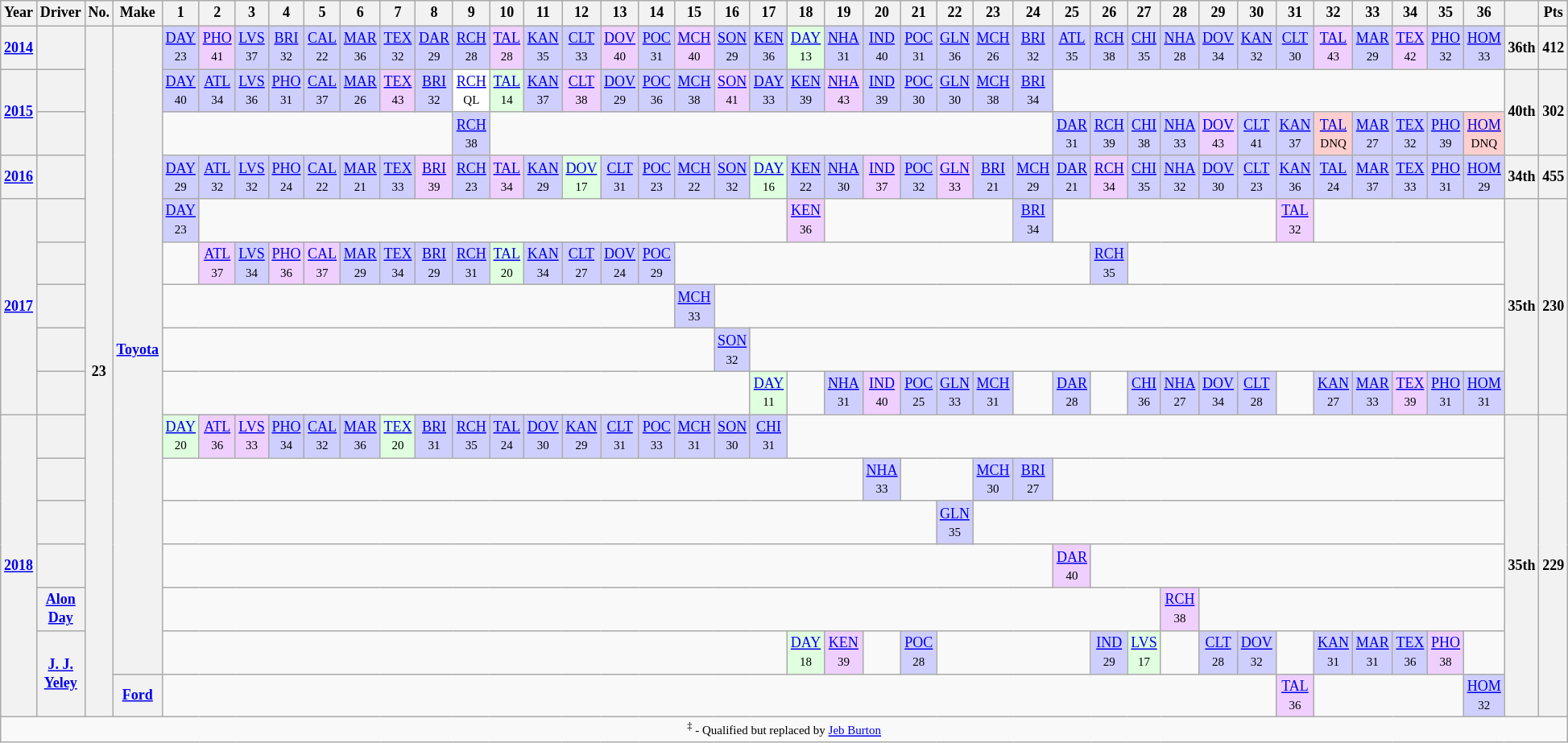<table class="wikitable" style="text-align:center; font-size:75%">
<tr>
<th>Year</th>
<th>Driver</th>
<th>No.</th>
<th>Make</th>
<th>1</th>
<th>2</th>
<th>3</th>
<th>4</th>
<th>5</th>
<th>6</th>
<th>7</th>
<th>8</th>
<th>9</th>
<th>10</th>
<th>11</th>
<th>12</th>
<th>13</th>
<th>14</th>
<th>15</th>
<th>16</th>
<th>17</th>
<th>18</th>
<th>19</th>
<th>20</th>
<th>21</th>
<th>22</th>
<th>23</th>
<th>24</th>
<th>25</th>
<th>26</th>
<th>27</th>
<th>28</th>
<th>29</th>
<th>30</th>
<th>31</th>
<th>32</th>
<th>33</th>
<th>34</th>
<th>35</th>
<th>36</th>
<th></th>
<th>Pts</th>
</tr>
<tr>
<th><a href='#'>2014</a></th>
<th></th>
<th rowspan="16">23</th>
<th rowspan="15"><a href='#'>Toyota</a></th>
<td style="background:#CFCFFF;"><a href='#'>DAY</a><br><small>23</small></td>
<td style="background:#EFCFFF;"><a href='#'>PHO</a><br><small>41</small></td>
<td style="background:#CFCFFF;"><a href='#'>LVS</a><br><small>37</small></td>
<td style="background:#CFCFFF;"><a href='#'>BRI</a><br><small>32</small></td>
<td style="background:#CFCFFF;"><a href='#'>CAL</a><br><small>22</small></td>
<td style="background:#CFCFFF;"><a href='#'>MAR</a><br><small>36</small></td>
<td style="background:#CFCFFF;"><a href='#'>TEX</a><br><small>32</small></td>
<td style="background:#CFCFFF;"><a href='#'>DAR</a><br><small>29</small></td>
<td style="background:#CFCFFF;"><a href='#'>RCH</a><br><small>28</small></td>
<td style="background:#EFCFFF;"><a href='#'>TAL</a><br><small>28</small></td>
<td style="background:#CFCFFF;"><a href='#'>KAN</a><br><small>35</small></td>
<td style="background:#CFCFFF;"><a href='#'>CLT</a><br><small>33</small></td>
<td style="background:#EFCFFF;"><a href='#'>DOV</a><br><small>40</small></td>
<td style="background:#CFCFFF;"><a href='#'>POC</a><br><small>31</small></td>
<td style="background:#EFCFFF;"><a href='#'>MCH</a><br><small>40</small></td>
<td style="background:#CFCFFF;"><a href='#'>SON</a><br><small>29</small></td>
<td style="background:#CFCFFF;"><a href='#'>KEN</a><br><small>36</small></td>
<td style="background:#DFFFDF;"><a href='#'>DAY</a><br><small>13</small></td>
<td style="background:#CFCFFF;"><a href='#'>NHA</a><br><small>31</small></td>
<td style="background:#CFCFFF;"><a href='#'>IND</a><br><small>40</small></td>
<td style="background:#CFCFFF;"><a href='#'>POC</a><br><small>31</small></td>
<td style="background:#CFCFFF;"><a href='#'>GLN</a><br><small>36</small></td>
<td style="background:#CFCFFF;"><a href='#'>MCH</a><br><small>26</small></td>
<td style="background:#CFCFFF;"><a href='#'>BRI</a><br><small>32</small></td>
<td style="background:#CFCFFF;"><a href='#'>ATL</a><br><small>35</small></td>
<td style="background:#CFCFFF;"><a href='#'>RCH</a><br><small>38</small></td>
<td style="background:#CFCFFF;"><a href='#'>CHI</a><br><small>35</small></td>
<td style="background:#CFCFFF;"><a href='#'>NHA</a><br><small>28</small></td>
<td style="background:#CFCFFF;"><a href='#'>DOV</a><br><small>34</small></td>
<td style="background:#CFCFFF;"><a href='#'>KAN</a><br><small>32</small></td>
<td style="background:#CFCFFF;"><a href='#'>CLT</a><br><small>30</small></td>
<td style="background:#EFCFFF;"><a href='#'>TAL</a><br><small>43</small></td>
<td style="background:#CFCFFF;"><a href='#'>MAR</a><br><small>29</small></td>
<td style="background:#EFCFFF;"><a href='#'>TEX</a><br><small>42</small></td>
<td style="background:#CFCFFF;"><a href='#'>PHO</a><br><small>32</small></td>
<td style="background:#CFCFFF;"><a href='#'>HOM</a><br><small>33</small></td>
<th>36th</th>
<th>412</th>
</tr>
<tr>
<th rowspan=2><a href='#'>2015</a></th>
<th></th>
<td style="background:#CFCFFF;"><a href='#'>DAY</a><br><small>40</small></td>
<td style="background:#CFCFFF;"><a href='#'>ATL</a><br><small>34</small></td>
<td style="background:#CFCFFF;"><a href='#'>LVS</a><br><small>36</small></td>
<td style="background:#CFCFFF;"><a href='#'>PHO</a><br><small>31</small></td>
<td style="background:#CFCFFF;"><a href='#'>CAL</a><br><small>37</small></td>
<td style="background:#CFCFFF;"><a href='#'>MAR</a><br><small>26</small></td>
<td style="background:#EFCFFF;"><a href='#'>TEX</a><br><small>43</small></td>
<td style="background:#CFCFFF;"><a href='#'>BRI</a><br><small>32</small></td>
<td style="background:#FFFFFF;"><a href='#'>RCH</a><br><small>QL</small></td>
<td style="background:#DFFFDF;"><a href='#'>TAL</a><br><small>14</small></td>
<td style="background:#CFCFFF;"><a href='#'>KAN</a><br><small>37</small></td>
<td style="background:#EFCFFF;"><a href='#'>CLT</a><br><small>38</small></td>
<td style="background:#CFCFFF;"><a href='#'>DOV</a><br><small>29</small></td>
<td style="background:#CFCFFF;"><a href='#'>POC</a><br><small>36</small></td>
<td style="background:#CFCFFF;"><a href='#'>MCH</a><br><small>38</small></td>
<td style="background:#EFCFFF;"><a href='#'>SON</a><br><small>41</small></td>
<td style="background:#CFCFFF;"><a href='#'>DAY</a><br><small>33</small></td>
<td style="background:#CFCFFF;"><a href='#'>KEN</a><br><small>39</small></td>
<td style="background:#EFCFFF;"><a href='#'>NHA</a><br><small>43</small></td>
<td style="background:#CFCFFF;"><a href='#'>IND</a><br><small>39</small></td>
<td style="background:#CFCFFF;"><a href='#'>POC</a><br><small>30</small></td>
<td style="background:#CFCFFF;"><a href='#'>GLN</a><br><small>30</small></td>
<td style="background:#CFCFFF;"><a href='#'>MCH</a><br><small>38</small></td>
<td style="background:#CFCFFF;"><a href='#'>BRI</a><br><small>34</small></td>
<td colspan=12></td>
<th rowspan=2>40th</th>
<th rowspan=2>302</th>
</tr>
<tr>
<th></th>
<td colspan=8></td>
<td style="background:#CFCFFF;"><a href='#'>RCH</a><br><small>38</small></td>
<td colspan=15></td>
<td style="background:#CFCFFF;"><a href='#'>DAR</a><br><small>31</small></td>
<td style="background:#CFCFFF;"><a href='#'>RCH</a><br><small>39</small></td>
<td style="background:#CFCFFF;"><a href='#'>CHI</a><br><small>38</small></td>
<td style="background:#CFCFFF;"><a href='#'>NHA</a><br><small>33</small></td>
<td style="background:#EFCFFF;"><a href='#'>DOV</a><br><small>43</small></td>
<td style="background:#CFCFFF;"><a href='#'>CLT</a><br><small>41</small></td>
<td style="background:#CFCFFF;"><a href='#'>KAN</a><br><small>37</small></td>
<td style="background:#FFCFCF;"><a href='#'>TAL</a><br><small>DNQ</small></td>
<td style="background:#CFCFFF;"><a href='#'>MAR</a><br><small>27</small></td>
<td style="background:#CFCFFF;"><a href='#'>TEX</a><br><small>32</small></td>
<td style="background:#CFCFFF;"><a href='#'>PHO</a><br><small>39</small></td>
<td style="background:#FFCFCF;"><a href='#'>HOM</a><br><small>DNQ</small></td>
</tr>
<tr>
<th><a href='#'>2016</a></th>
<th></th>
<td style="background:#CFCFFF;"><a href='#'>DAY</a><br><small>29</small></td>
<td style="background:#CFCFFF;"><a href='#'>ATL</a><br><small>32</small></td>
<td style="background:#CFCFFF;"><a href='#'>LVS</a><br><small>32</small></td>
<td style="background:#CFCFFF;"><a href='#'>PHO</a><br><small>24</small></td>
<td style="background:#CFCFFF;"><a href='#'>CAL</a><br><small>22</small></td>
<td style="background:#CFCFFF;"><a href='#'>MAR</a><br><small>21</small></td>
<td style="background:#CFCFFF;"><a href='#'>TEX</a><br><small>33</small></td>
<td style="background:#EFCFFF;"><a href='#'>BRI</a><br><small>39</small></td>
<td style="background:#CFCFFF;"><a href='#'>RCH</a><br><small>23</small></td>
<td style="background:#EFCFFF;"><a href='#'>TAL</a><br><small>34</small></td>
<td style="background:#CFCFFF;"><a href='#'>KAN</a><br><small>29</small></td>
<td style="background:#DFFFDF;"><a href='#'>DOV</a><br><small>17</small></td>
<td style="background:#CFCFFF;"><a href='#'>CLT</a><br><small>31</small></td>
<td style="background:#CFCFFF;"><a href='#'>POC</a><br><small>23</small></td>
<td style="background:#CFCFFF;"><a href='#'>MCH</a><br><small>22</small></td>
<td style="background:#CFCFFF;"><a href='#'>SON</a><br><small>32</small></td>
<td style="background:#DFFFDF;"><a href='#'>DAY</a><br><small>16</small></td>
<td style="background:#CFCFFF;"><a href='#'>KEN</a><br><small>22</small></td>
<td style="background:#CFCFFF;"><a href='#'>NHA</a><br><small>30</small></td>
<td style="background:#EFCFFF;"><a href='#'>IND</a><br><small>37</small></td>
<td style="background:#CFCFFF;"><a href='#'>POC</a><br><small>32</small></td>
<td style="background:#EFCFFF;"><a href='#'>GLN</a><br><small>33</small></td>
<td style="background:#CFCFFF;"><a href='#'>BRI</a><br><small>21</small></td>
<td style="background:#CFCFFF;"><a href='#'>MCH</a><br><small>29</small></td>
<td style="background:#CFCFFF;"><a href='#'>DAR</a><br><small>21</small></td>
<td style="background:#EFCFFF;"><a href='#'>RCH</a><br><small>34</small></td>
<td style="background:#CFCFFF;"><a href='#'>CHI</a><br><small>35</small></td>
<td style="background:#CFCFFF;"><a href='#'>NHA</a><br><small>32</small></td>
<td style="background:#CFCFFF;"><a href='#'>DOV</a><br><small>30</small></td>
<td style="background:#CFCFFF;"><a href='#'>CLT</a><br><small>23</small></td>
<td style="background:#CFCFFF;"><a href='#'>KAN</a><br><small>36</small></td>
<td style="background:#CFCFFF;"><a href='#'>TAL</a><br><small>24</small></td>
<td style="background:#CFCFFF;"><a href='#'>MAR</a><br><small>37</small></td>
<td style="background:#CFCFFF;"><a href='#'>TEX</a><br><small>33</small></td>
<td style="background:#CFCFFF;"><a href='#'>PHO</a><br><small>31</small></td>
<td style="background:#CFCFFF;"><a href='#'>HOM</a><br><small>29</small></td>
<th>34th</th>
<th>455</th>
</tr>
<tr>
<th rowspan=5><a href='#'>2017</a></th>
<th></th>
<td style="background:#CFCFFF;"><a href='#'>DAY</a><br><small>23</small></td>
<td colspan=16></td>
<td style="background:#EFCFFF;"><a href='#'>KEN</a><br><small>36</small></td>
<td colspan=5></td>
<td style="background:#CFCFFF;"><a href='#'>BRI</a><br><small>34</small></td>
<td colspan=6></td>
<td style="background:#EFCFFF;"><a href='#'>TAL</a><br><small>32</small></td>
<td colspan=5></td>
<th rowspan=5>35th</th>
<th rowspan=5>230</th>
</tr>
<tr>
<th></th>
<td></td>
<td style="background:#EFCFFF;"><a href='#'>ATL</a><br><small>37</small></td>
<td style="background:#CFCFFF;"><a href='#'>LVS</a><br><small>34</small></td>
<td style="background:#EFCFFF;"><a href='#'>PHO</a><br><small>36</small></td>
<td style="background:#EFCFFF;"><a href='#'>CAL</a><br><small>37</small></td>
<td style="background:#CFCFFF;"><a href='#'>MAR</a><br><small>29</small></td>
<td style="background:#CFCFFF;"><a href='#'>TEX</a><br><small>34</small></td>
<td style="background:#CFCFFF;"><a href='#'>BRI</a><br><small>29</small></td>
<td style="background:#CFCFFF;"><a href='#'>RCH</a><br><small>31</small></td>
<td style="background:#DFFFDF;"><a href='#'>TAL</a><br><small>20</small></td>
<td style="background:#CFCFFF;"><a href='#'>KAN</a><br><small>34</small></td>
<td style="background:#CFCFFF;"><a href='#'>CLT</a><br><small>27</small></td>
<td style="background:#CFCFFF;"><a href='#'>DOV</a><br><small>24</small></td>
<td style="background:#CFCFFF;"><a href='#'>POC</a><br><small>29</small></td>
<td colspan=11></td>
<td style="background:#CFCFFF;"><a href='#'>RCH</a><br><small>35</small></td>
<td colspan=10></td>
</tr>
<tr>
<th></th>
<td colspan=14></td>
<td style="background:#CFCFFF;"><a href='#'>MCH</a><br><small>33</small></td>
<td colspan=21></td>
</tr>
<tr>
<th></th>
<td colspan=15></td>
<td style="background:#CFCFFF;"><a href='#'>SON</a><br><small>32</small></td>
<td colspan=20></td>
</tr>
<tr>
<th></th>
<td colspan=16></td>
<td style="background:#DFFFDF;"><a href='#'>DAY</a><br><small>11</small></td>
<td></td>
<td style="background:#CFCFFF;"><a href='#'>NHA</a><br><small>31</small></td>
<td style="background:#EFCFFF;"><a href='#'>IND</a><br><small>40</small></td>
<td style="background:#CFCFFF;"><a href='#'>POC</a><br><small>25</small></td>
<td style="background:#CFCFFF;"><a href='#'>GLN</a><br><small>33</small></td>
<td style="background:#CFCFFF;"><a href='#'>MCH</a><br><small>31</small></td>
<td></td>
<td style="background:#CFCFFF;"><a href='#'>DAR</a><br><small>28</small></td>
<td></td>
<td style="background:#CFCFFF;"><a href='#'>CHI</a><br><small>36</small></td>
<td style="background:#CFCFFF;"><a href='#'>NHA</a><br><small>27</small></td>
<td style="background:#CFCFFF;"><a href='#'>DOV</a><br><small>34</small></td>
<td style="background:#CFCFFF;"><a href='#'>CLT</a><br><small>28</small></td>
<td></td>
<td style="background:#CFCFFF;"><a href='#'>KAN</a><br><small>27</small></td>
<td style="background:#CFCFFF;"><a href='#'>MAR</a><br><small>33</small></td>
<td style="background:#EFCFFF;"><a href='#'>TEX</a><br><small>39</small></td>
<td style="background:#CFCFFF;"><a href='#'>PHO</a><br><small>31</small></td>
<td style="background:#CFCFFF;"><a href='#'>HOM</a><br><small>31</small></td>
</tr>
<tr>
<th rowspan="7"><a href='#'>2018</a></th>
<th></th>
<td style="background:#DFFFDF;"><a href='#'>DAY</a><br><small>20</small></td>
<td style="background:#EFCFFF;"><a href='#'>ATL</a><br><small>36</small></td>
<td style="background:#EFCFFF;"><a href='#'>LVS</a><br><small>33</small></td>
<td style="background:#CFCFFF;"><a href='#'>PHO</a><br><small>34</small></td>
<td style="background:#CFCFFF;"><a href='#'>CAL</a><br><small>32</small></td>
<td style="background:#CFCFFF;"><a href='#'>MAR</a><br><small>36</small></td>
<td style="background:#DFFFDF;"><a href='#'>TEX</a><br><small>20</small></td>
<td style="background:#CFCFFF;"><a href='#'>BRI</a><br><small>31</small></td>
<td style="background:#CFCFFF;"><a href='#'>RCH</a><br><small>35</small></td>
<td style="background:#CFCFFF;"><a href='#'>TAL</a><br><small>24</small></td>
<td style="background:#CFCFFF;"><a href='#'>DOV</a><br><small>30</small></td>
<td style="background:#CFCFFF;"><a href='#'>KAN</a><br><small>29</small></td>
<td style="background:#CFCFFF;"><a href='#'>CLT</a><br><small>31</small></td>
<td style="background:#CFCFFF;"><a href='#'>POC</a><br><small>33</small></td>
<td style="background:#CFCFFF;"><a href='#'>MCH</a><br><small>31</small></td>
<td style="background:#CFCFFF;"><a href='#'>SON</a><br><small>30</small></td>
<td style="background:#CFCFFF;"><a href='#'>CHI</a><br><small>31</small></td>
<td colspan=19></td>
<th rowspan="7">35th</th>
<th rowspan="7">229</th>
</tr>
<tr>
<th></th>
<td colspan=19></td>
<td style="background:#CFCFFF;"><a href='#'>NHA</a><br><small>33</small></td>
<td colspan=2></td>
<td style="background:#CFCFFF;"><a href='#'>MCH</a><br><small>30</small></td>
<td style="background:#CFCFFF;"><a href='#'>BRI</a><br><small>27</small></td>
<td colspan=12></td>
</tr>
<tr>
<th></th>
<td colspan=21></td>
<td style="background:#CFCFFF;"><a href='#'>GLN</a><br><small>35</small></td>
<td colspan=14></td>
</tr>
<tr>
<th></th>
<td colspan=24></td>
<td style="background:#EFCFFF;"><a href='#'>DAR</a><br><small>40</small></td>
<td colspan=11></td>
</tr>
<tr>
<th><a href='#'>Alon Day</a></th>
<td colspan=27></td>
<td style="background:#EFCFFF;"><a href='#'>RCH</a><br><small>38</small></td>
<td colspan=8></td>
</tr>
<tr>
<th rowspan=2><a href='#'>J. J. Yeley</a></th>
<td colspan=17></td>
<td style="background:#DFFFDF;"><a href='#'>DAY</a><br><small>18</small></td>
<td style="background:#EFCFFF;"><a href='#'>KEN</a><br><small>39</small></td>
<td></td>
<td style="background:#CFCFFF;"><a href='#'>POC</a><br><small>28</small></td>
<td colspan=4></td>
<td style="background:#CFCFFF;"><a href='#'>IND</a><br><small>29</small></td>
<td style="background:#DFFFDF;"><a href='#'>LVS</a><br><small>17</small></td>
<td></td>
<td style="background:#CFCFFF;"><a href='#'>CLT</a><br><small>28</small></td>
<td style="background:#CFCFFF;"><a href='#'>DOV</a><br><small>32</small></td>
<td></td>
<td style="background:#CFCFFF;"><a href='#'>KAN</a><br><small>31</small></td>
<td style="background:#CFCFFF;"><a href='#'>MAR</a><br><small>31</small></td>
<td style="background:#CFCFFF;"><a href='#'>TEX</a><br><small>36</small></td>
<td style="background:#EFCFFF;"><a href='#'>PHO</a><br><small>38</small></td>
<td></td>
</tr>
<tr>
<th><a href='#'>Ford</a></th>
<td colspan=30></td>
<td style="background:#EFCFFF;"><a href='#'>TAL</a><br><small>36</small></td>
<td colspan=4></td>
<td style="background:#CFCFFF;"><a href='#'>HOM</a><br><small>32</small></td>
</tr>
<tr>
<td colspan=42><small><sup>‡</sup> - Qualified but replaced by <a href='#'>Jeb Burton</a></small></td>
</tr>
</table>
